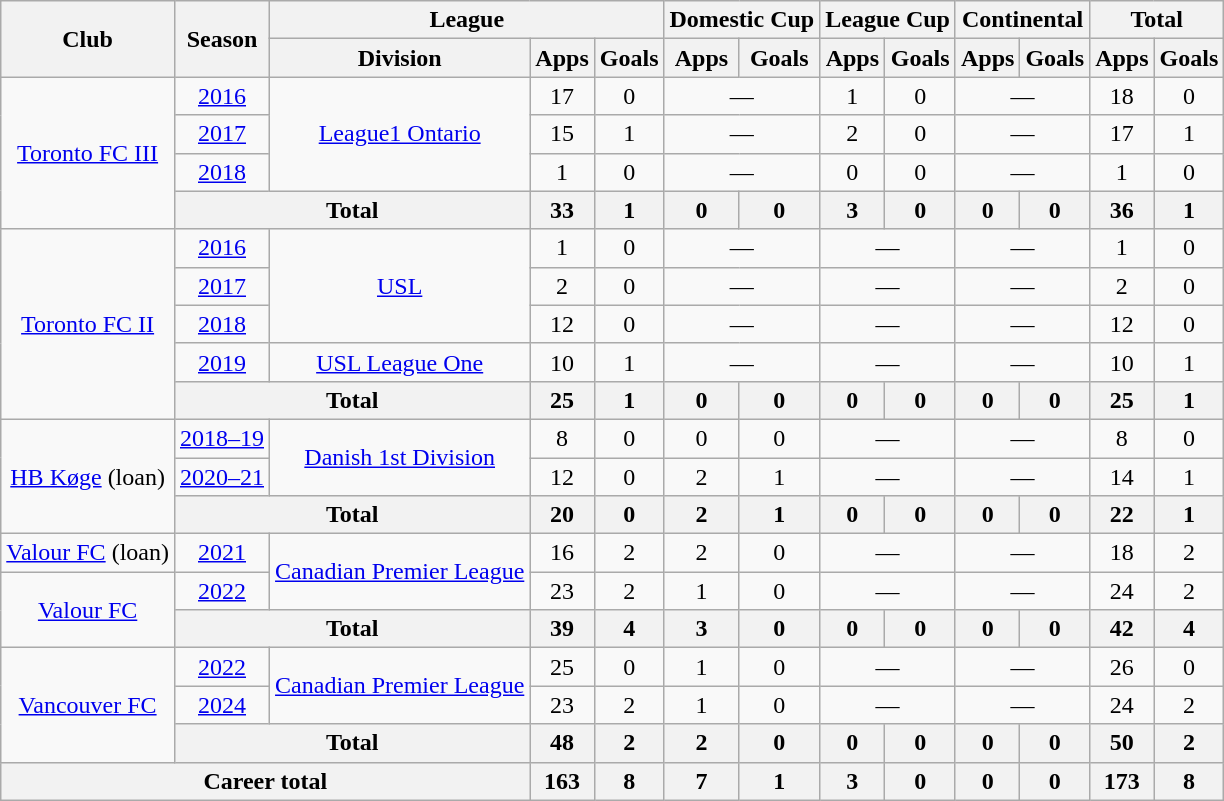<table class="wikitable" style="text-align: center;">
<tr>
<th rowspan="2">Club</th>
<th rowspan="2">Season</th>
<th colspan="3">League</th>
<th colspan="2">Domestic Cup</th>
<th colspan="2">League Cup</th>
<th colspan="2">Continental</th>
<th colspan="2">Total</th>
</tr>
<tr>
<th>Division</th>
<th>Apps</th>
<th>Goals</th>
<th>Apps</th>
<th>Goals</th>
<th>Apps</th>
<th>Goals</th>
<th>Apps</th>
<th>Goals</th>
<th>Apps</th>
<th>Goals</th>
</tr>
<tr>
<td rowspan="4"><a href='#'>Toronto FC III</a></td>
<td><a href='#'>2016</a></td>
<td rowspan="3"><a href='#'>League1 Ontario</a></td>
<td>17</td>
<td>0</td>
<td colspan="2">—</td>
<td>1</td>
<td>0</td>
<td colspan="2">—</td>
<td>18</td>
<td>0</td>
</tr>
<tr>
<td><a href='#'>2017</a></td>
<td>15</td>
<td>1</td>
<td colspan="2">—</td>
<td>2</td>
<td>0</td>
<td colspan="2">—</td>
<td>17</td>
<td>1</td>
</tr>
<tr>
<td><a href='#'>2018</a></td>
<td>1</td>
<td>0</td>
<td colspan="2">—</td>
<td>0</td>
<td>0</td>
<td colspan="2">—</td>
<td>1</td>
<td>0</td>
</tr>
<tr>
<th colspan="2">Total</th>
<th>33</th>
<th>1</th>
<th>0</th>
<th>0</th>
<th>3</th>
<th>0</th>
<th>0</th>
<th>0</th>
<th>36</th>
<th>1</th>
</tr>
<tr>
<td rowspan="5"><a href='#'>Toronto FC II</a></td>
<td><a href='#'>2016</a></td>
<td rowspan="3"><a href='#'>USL</a></td>
<td>1</td>
<td>0</td>
<td colspan="2">—</td>
<td colspan="2">—</td>
<td colspan="2">—</td>
<td>1</td>
<td>0</td>
</tr>
<tr>
<td><a href='#'>2017</a></td>
<td>2</td>
<td>0</td>
<td colspan="2">—</td>
<td colspan="2">—</td>
<td colspan="2">—</td>
<td>2</td>
<td>0</td>
</tr>
<tr>
<td><a href='#'>2018</a></td>
<td>12</td>
<td>0</td>
<td colspan="2">—</td>
<td colspan="2">—</td>
<td colspan="2">—</td>
<td>12</td>
<td>0</td>
</tr>
<tr>
<td><a href='#'>2019</a></td>
<td><a href='#'>USL League One</a></td>
<td>10</td>
<td>1</td>
<td colspan="2">—</td>
<td colspan="2">—</td>
<td colspan="2">—</td>
<td>10</td>
<td>1</td>
</tr>
<tr>
<th colspan="2">Total</th>
<th>25</th>
<th>1</th>
<th>0</th>
<th>0</th>
<th>0</th>
<th>0</th>
<th>0</th>
<th>0</th>
<th>25</th>
<th>1</th>
</tr>
<tr>
<td rowspan="3"><a href='#'>HB Køge</a> (loan)</td>
<td><a href='#'>2018–19</a></td>
<td rowspan="2"><a href='#'>Danish 1st Division</a></td>
<td>8</td>
<td>0</td>
<td>0</td>
<td>0</td>
<td colspan="2">—</td>
<td colspan="2">—</td>
<td>8</td>
<td>0</td>
</tr>
<tr>
<td><a href='#'>2020–21</a></td>
<td>12</td>
<td>0</td>
<td>2</td>
<td>1</td>
<td colspan="2">—</td>
<td colspan="2">—</td>
<td>14</td>
<td>1</td>
</tr>
<tr>
<th colspan="2">Total</th>
<th>20</th>
<th>0</th>
<th>2</th>
<th>1</th>
<th>0</th>
<th>0</th>
<th>0</th>
<th>0</th>
<th>22</th>
<th>1</th>
</tr>
<tr>
<td><a href='#'>Valour FC</a> (loan)</td>
<td><a href='#'>2021</a></td>
<td rowspan="2"><a href='#'>Canadian Premier League</a></td>
<td>16</td>
<td>2</td>
<td>2</td>
<td>0</td>
<td colspan="2">—</td>
<td colspan="2">—</td>
<td>18</td>
<td>2</td>
</tr>
<tr>
<td rowspan="2"><a href='#'>Valour FC</a></td>
<td><a href='#'>2022</a></td>
<td>23</td>
<td>2</td>
<td>1</td>
<td>0</td>
<td colspan="2">—</td>
<td colspan="2">—</td>
<td>24</td>
<td>2</td>
</tr>
<tr>
<th colspan="2">Total</th>
<th>39</th>
<th>4</th>
<th>3</th>
<th>0</th>
<th>0</th>
<th>0</th>
<th>0</th>
<th>0</th>
<th>42</th>
<th>4</th>
</tr>
<tr>
<td rowspan="3"><a href='#'>Vancouver FC</a></td>
<td><a href='#'>2022</a></td>
<td rowspan="2"><a href='#'>Canadian Premier League</a></td>
<td>25</td>
<td>0</td>
<td>1</td>
<td>0</td>
<td colspan="2">—</td>
<td colspan="2">—</td>
<td>26</td>
<td>0</td>
</tr>
<tr>
<td><a href='#'>2024</a></td>
<td>23</td>
<td>2</td>
<td>1</td>
<td>0</td>
<td colspan="2">—</td>
<td colspan="2">—</td>
<td>24</td>
<td>2</td>
</tr>
<tr>
<th colspan="2">Total</th>
<th>48</th>
<th>2</th>
<th>2</th>
<th>0</th>
<th>0</th>
<th>0</th>
<th>0</th>
<th>0</th>
<th>50</th>
<th>2</th>
</tr>
<tr>
<th colspan="3">Career total</th>
<th>163</th>
<th>8</th>
<th>7</th>
<th>1</th>
<th>3</th>
<th>0</th>
<th>0</th>
<th>0</th>
<th>173</th>
<th>8</th>
</tr>
</table>
